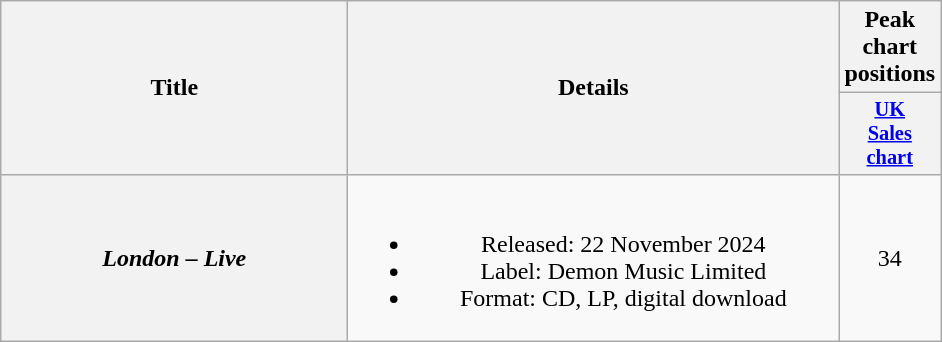<table class="wikitable plainrowheaders" style="text-align:center;">
<tr>
<th scope="col" rowspan="2" style="width:14em;">Title</th>
<th scope="col" rowspan="2" style="width:20em;">Details</th>
<th scope="col" colspan="1">Peak chart positions</th>
</tr>
<tr>
<th scope="col" style="width:3em;font-size:85%;"><a href='#'>UK <br>Sales chart</a><br></th>
</tr>
<tr>
<th scope="row"><em>London – Live</em></th>
<td><br><ul><li>Released: 22 November 2024</li><li>Label: Demon Music Limited</li><li>Format: CD, LP, digital download</li></ul></td>
<td>34</td>
</tr>
</table>
